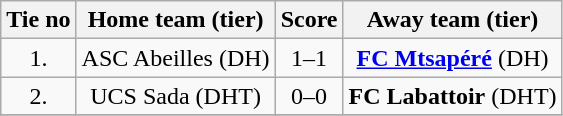<table class="wikitable" style="text-align: center">
<tr>
<th>Tie no</th>
<th>Home team (tier)</th>
<th>Score</th>
<th>Away team (tier)</th>
</tr>
<tr>
<td>1.</td>
<td> ASC Abeilles (DH)</td>
<td>1–1  </td>
<td><strong><a href='#'>FC Mtsapéré</a></strong> (DH) </td>
</tr>
<tr>
<td>2.</td>
<td> UCS Sada (DHT)</td>
<td>0–0  </td>
<td><strong>FC Labattoir</strong> (DHT) </td>
</tr>
<tr>
</tr>
</table>
